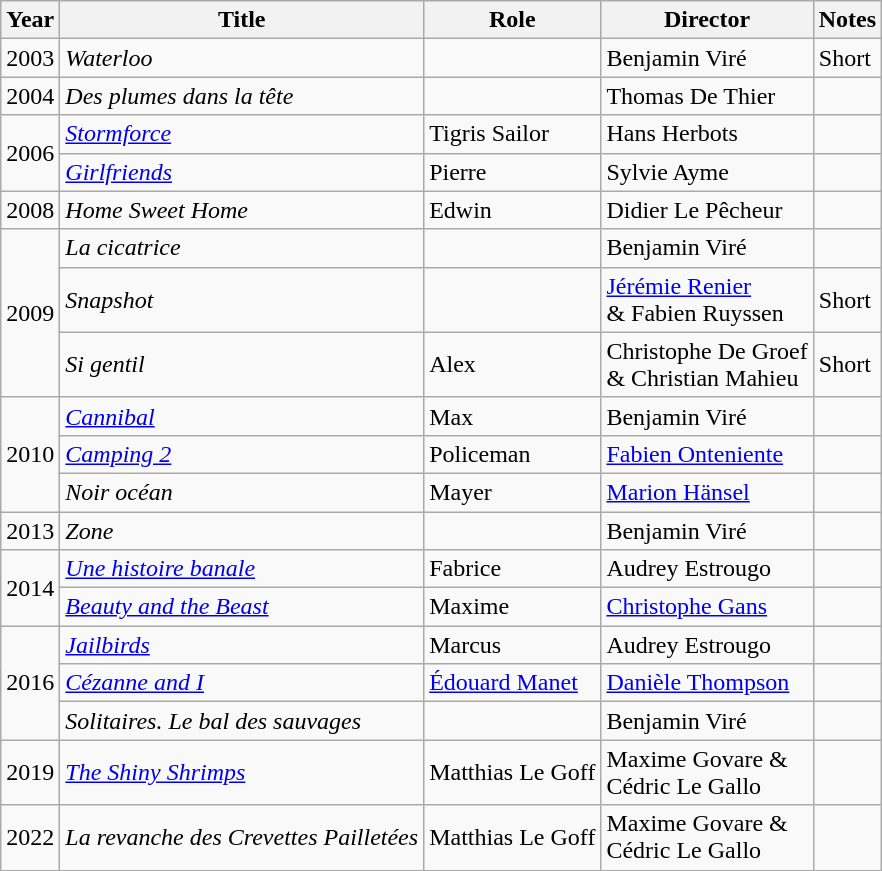<table class="wikitable">
<tr>
<th>Year</th>
<th>Title</th>
<th>Role</th>
<th>Director</th>
<th>Notes</th>
</tr>
<tr>
<td>2003</td>
<td><em>Waterloo</em></td>
<td></td>
<td>Benjamin Viré</td>
<td>Short</td>
</tr>
<tr>
<td>2004</td>
<td><em>Des plumes dans la tête</em></td>
<td></td>
<td>Thomas De Thier</td>
<td></td>
</tr>
<tr>
<td rowspan=2>2006</td>
<td><em><a href='#'>Stormforce</a></em></td>
<td>Tigris Sailor</td>
<td>Hans Herbots</td>
<td></td>
</tr>
<tr>
<td><em><a href='#'>Girlfriends</a></em></td>
<td>Pierre</td>
<td>Sylvie Ayme</td>
<td></td>
</tr>
<tr>
<td>2008</td>
<td><em>Home Sweet Home</em></td>
<td>Edwin</td>
<td>Didier Le Pêcheur</td>
<td></td>
</tr>
<tr>
<td rowspan=3>2009</td>
<td><em>La cicatrice</em></td>
<td></td>
<td>Benjamin Viré</td>
<td></td>
</tr>
<tr>
<td><em>Snapshot</em></td>
<td></td>
<td><a href='#'>Jérémie Renier</a><br> & Fabien Ruyssen</td>
<td>Short</td>
</tr>
<tr>
<td><em>Si gentil</em></td>
<td>Alex</td>
<td>Christophe De Groef<br> & Christian Mahieu</td>
<td>Short</td>
</tr>
<tr>
<td rowspan=3>2010</td>
<td><em><a href='#'>Cannibal</a></em></td>
<td>Max</td>
<td>Benjamin Viré</td>
<td></td>
</tr>
<tr>
<td><em><a href='#'>Camping 2</a></em></td>
<td>Policeman</td>
<td><a href='#'>Fabien Onteniente</a></td>
<td></td>
</tr>
<tr>
<td><em>Noir océan</em></td>
<td>Mayer</td>
<td><a href='#'>Marion Hänsel</a></td>
<td></td>
</tr>
<tr>
<td>2013</td>
<td><em>Zone</em></td>
<td></td>
<td>Benjamin Viré</td>
<td></td>
</tr>
<tr>
<td rowspan=2>2014</td>
<td><em><a href='#'>Une histoire banale</a></em></td>
<td>Fabrice</td>
<td>Audrey Estrougo</td>
<td></td>
</tr>
<tr>
<td><em><a href='#'>Beauty and the Beast</a></em></td>
<td>Maxime</td>
<td><a href='#'>Christophe Gans</a></td>
<td></td>
</tr>
<tr>
<td rowspan=3>2016</td>
<td><em><a href='#'>Jailbirds</a></em></td>
<td>Marcus</td>
<td>Audrey Estrougo</td>
<td></td>
</tr>
<tr>
<td><em><a href='#'>Cézanne and I</a></em></td>
<td><a href='#'>Édouard Manet</a></td>
<td><a href='#'>Danièle Thompson</a></td>
<td></td>
</tr>
<tr>
<td><em>Solitaires. Le bal des sauvages</em></td>
<td></td>
<td>Benjamin Viré</td>
<td></td>
</tr>
<tr>
<td>2019</td>
<td><em><a href='#'>The Shiny Shrimps</a></em></td>
<td>Matthias Le Goff</td>
<td>Maxime Govare &<br> Cédric Le Gallo</td>
<td></td>
</tr>
<tr>
<td>2022</td>
<td><em>La revanche des Crevettes Pailletées</em></td>
<td>Matthias Le Goff</td>
<td>Maxime Govare &<br> Cédric Le Gallo</td>
<td></td>
</tr>
<tr>
</tr>
</table>
